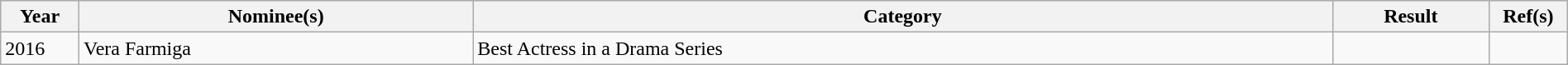<table class="wikitable" width=100%>
<tr>
<th width=5%>Year</th>
<th>Nominee(s)</th>
<th>Category</th>
<th width=10%>Result</th>
<th width=5%>Ref(s)</th>
</tr>
<tr>
<td>2016</td>
<td>Vera Farmiga</td>
<td>Best Actress in a Drama Series</td>
<td></td>
<td></td>
</tr>
</table>
